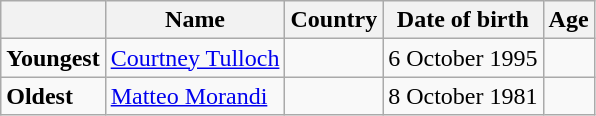<table class="wikitable">
<tr>
<th></th>
<th><strong>Name</strong></th>
<th><strong>Country</strong></th>
<th><strong>Date of birth</strong></th>
<th><strong>Age</strong></th>
</tr>
<tr>
<td><strong>Youngest</strong></td>
<td><a href='#'>Courtney Tulloch</a></td>
<td></td>
<td>6 October 1995</td>
<td></td>
</tr>
<tr>
<td><strong>Oldest</strong></td>
<td><a href='#'>Matteo Morandi</a></td>
<td></td>
<td>8 October 1981</td>
<td></td>
</tr>
</table>
